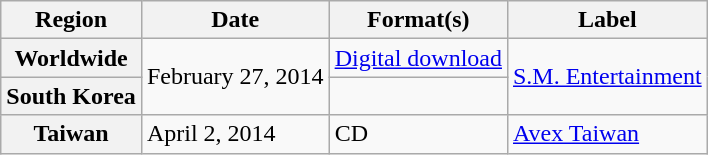<table class="wikitable plainrowheaders">
<tr>
<th scope="col">Region</th>
<th scope="col">Date</th>
<th scope="col">Format(s)</th>
<th scope="col">Label</th>
</tr>
<tr>
<th scope="row">Worldwide</th>
<td rowspan="2">February 27, 2014</td>
<td><a href='#'>Digital download</a></td>
<td rowspan="2"><a href='#'>S.M. Entertainment</a></td>
</tr>
<tr>
<th scope="row">South Korea</th>
<td></td>
</tr>
<tr>
<th scope="row">Taiwan</th>
<td>April 2, 2014</td>
<td>CD</td>
<td><a href='#'>Avex Taiwan</a></td>
</tr>
</table>
